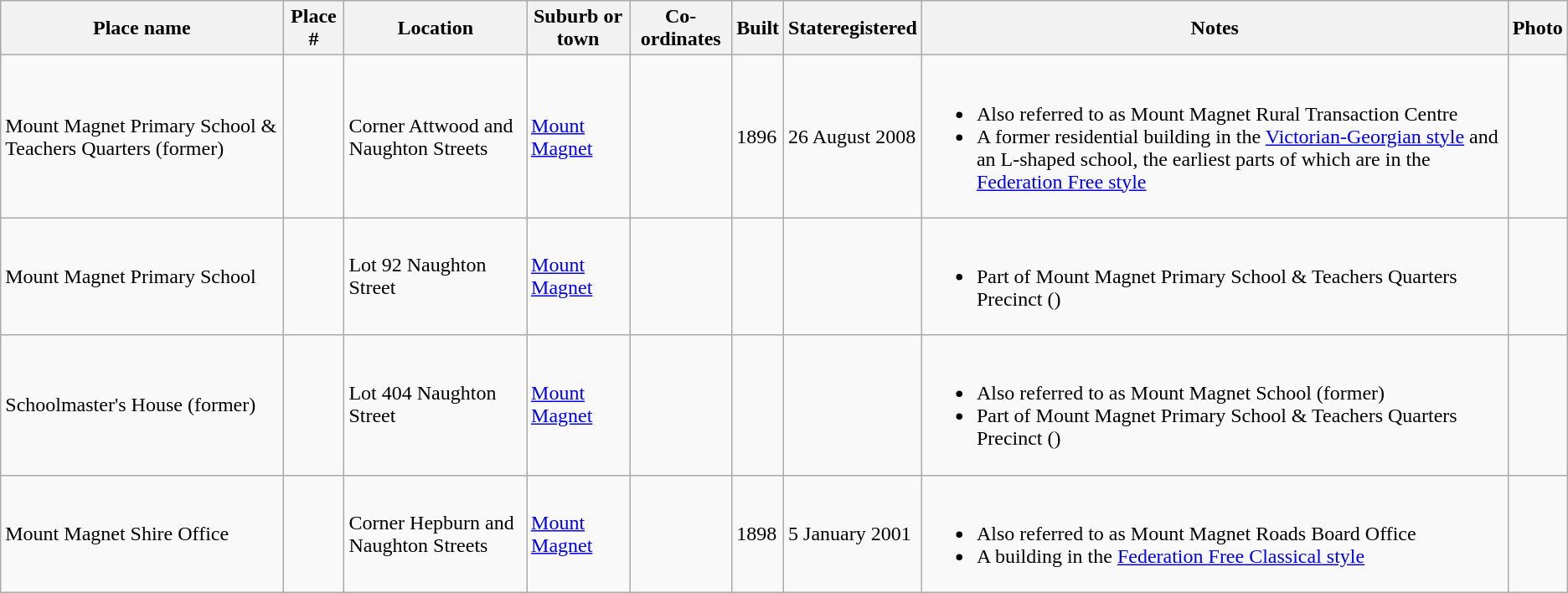<table class="wikitable sortable">
<tr>
<th>Place name</th>
<th>Place #</th>
<th>Location</th>
<th>Suburb or town</th>
<th>Co-ordinates</th>
<th>Built</th>
<th>Stateregistered</th>
<th class="unsortable">Notes</th>
<th class="unsortable">Photo</th>
</tr>
<tr>
<td>Mount Magnet Primary School & Teachers Quarters (former)</td>
<td></td>
<td>Corner Attwood and Naughton Streets</td>
<td><a href='#'>Mount Magnet</a></td>
<td></td>
<td>1896</td>
<td>26 August 2008</td>
<td><br><ul><li>Also referred to as Mount Magnet Rural Transaction Centre</li><li>A former residential building in the <a href='#'>Victorian-Georgian style</a> and an L-shaped school, the earliest parts of which are in the <a href='#'>Federation Free style</a></li></ul></td>
<td></td>
</tr>
<tr>
<td>Mount Magnet Primary School</td>
<td></td>
<td>Lot 92 Naughton Street</td>
<td><a href='#'>Mount Magnet</a></td>
<td></td>
<td></td>
<td></td>
<td><br><ul><li>Part of Mount Magnet Primary School & Teachers Quarters Precinct ()</li></ul></td>
<td></td>
</tr>
<tr>
<td>Schoolmaster's House (former)</td>
<td></td>
<td>Lot 404 Naughton Street</td>
<td><a href='#'>Mount Magnet</a></td>
<td></td>
<td></td>
<td></td>
<td><br><ul><li>Also referred to as Mount Magnet School (former)</li><li>Part of Mount Magnet Primary School & Teachers Quarters Precinct ()</li></ul></td>
<td></td>
</tr>
<tr>
<td>Mount Magnet Shire Office</td>
<td></td>
<td>Corner Hepburn and Naughton Streets</td>
<td><a href='#'>Mount Magnet</a></td>
<td></td>
<td>1898</td>
<td>5 January 2001</td>
<td><br><ul><li>Also referred to as Mount Magnet Roads Board Office</li><li>A building in the <a href='#'>Federation Free Classical style</a></li></ul></td>
<td></td>
</tr>
</table>
